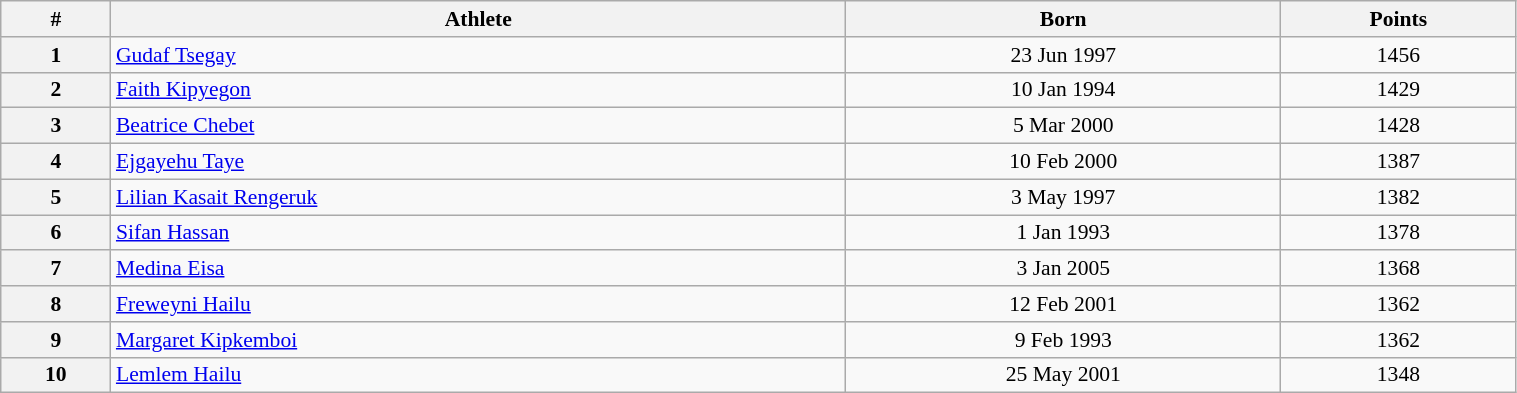<table class="wikitable" width=80% style="font-size:90%; text-align:center;">
<tr>
<th>#</th>
<th>Athlete</th>
<th>Born</th>
<th>Points</th>
</tr>
<tr>
<th>1</th>
<td align=left> <a href='#'>Gudaf Tsegay</a></td>
<td>23 Jun 1997</td>
<td>1456</td>
</tr>
<tr>
<th>2</th>
<td align=left> <a href='#'>Faith Kipyegon</a></td>
<td>10 Jan 1994</td>
<td>1429</td>
</tr>
<tr>
<th>3</th>
<td align=left> <a href='#'>Beatrice Chebet</a></td>
<td>5 Mar 2000</td>
<td>1428</td>
</tr>
<tr>
<th>4</th>
<td align=left> <a href='#'>Ejgayehu Taye</a></td>
<td>10 Feb 2000</td>
<td>1387</td>
</tr>
<tr>
<th>5</th>
<td align=left> <a href='#'>Lilian Kasait Rengeruk</a></td>
<td>3 May 1997</td>
<td>1382</td>
</tr>
<tr>
<th>6</th>
<td align=left> <a href='#'>Sifan Hassan</a></td>
<td>1 Jan 1993</td>
<td>1378</td>
</tr>
<tr>
<th>7</th>
<td align=left> <a href='#'>Medina Eisa</a></td>
<td>3 Jan 2005</td>
<td>1368</td>
</tr>
<tr>
<th>8</th>
<td align=left> <a href='#'>Freweyni Hailu</a></td>
<td>12 Feb 2001</td>
<td>1362</td>
</tr>
<tr>
<th>9</th>
<td align=left> <a href='#'>Margaret Kipkemboi</a></td>
<td>9 Feb 1993</td>
<td>1362</td>
</tr>
<tr>
<th>10</th>
<td align=left> <a href='#'>Lemlem Hailu</a></td>
<td>25 May 2001</td>
<td>1348</td>
</tr>
</table>
